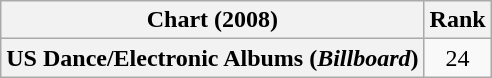<table class="wikitable plainrowheaders" style="text-align:center">
<tr>
<th scope="col">Chart (2008)</th>
<th scope="col">Rank</th>
</tr>
<tr>
<th scope="row">US Dance/Electronic Albums (<em>Billboard</em>)</th>
<td>24</td>
</tr>
</table>
